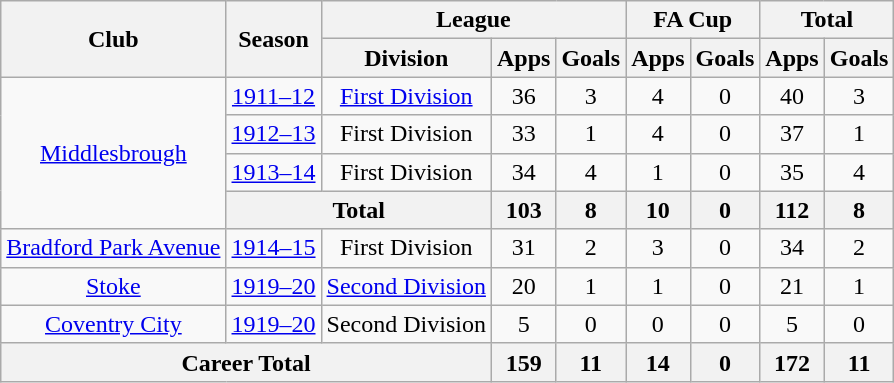<table class="wikitable" style="text-align: center;">
<tr>
<th rowspan="2">Club</th>
<th rowspan="2">Season</th>
<th colspan="3">League</th>
<th colspan="2">FA Cup</th>
<th colspan="2">Total</th>
</tr>
<tr>
<th>Division</th>
<th>Apps</th>
<th>Goals</th>
<th>Apps</th>
<th>Goals</th>
<th>Apps</th>
<th>Goals</th>
</tr>
<tr>
<td rowspan="4"><a href='#'>Middlesbrough</a></td>
<td><a href='#'>1911–12</a></td>
<td><a href='#'>First Division</a></td>
<td>36</td>
<td>3</td>
<td>4</td>
<td>0</td>
<td>40</td>
<td>3</td>
</tr>
<tr>
<td><a href='#'>1912–13</a></td>
<td>First Division</td>
<td>33</td>
<td>1</td>
<td>4</td>
<td>0</td>
<td>37</td>
<td>1</td>
</tr>
<tr>
<td><a href='#'>1913–14</a></td>
<td>First Division</td>
<td>34</td>
<td>4</td>
<td>1</td>
<td>0</td>
<td>35</td>
<td>4</td>
</tr>
<tr>
<th colspan=2>Total</th>
<th>103</th>
<th>8</th>
<th>10</th>
<th>0</th>
<th>112</th>
<th>8</th>
</tr>
<tr>
<td><a href='#'>Bradford Park Avenue</a></td>
<td><a href='#'>1914–15</a></td>
<td>First Division</td>
<td>31</td>
<td>2</td>
<td>3</td>
<td>0</td>
<td>34</td>
<td>2</td>
</tr>
<tr>
<td><a href='#'>Stoke</a></td>
<td><a href='#'>1919–20</a></td>
<td><a href='#'>Second Division</a></td>
<td>20</td>
<td>1</td>
<td>1</td>
<td>0</td>
<td>21</td>
<td>1</td>
</tr>
<tr>
<td><a href='#'>Coventry City</a></td>
<td><a href='#'>1919–20</a></td>
<td>Second Division</td>
<td>5</td>
<td>0</td>
<td>0</td>
<td>0</td>
<td>5</td>
<td>0</td>
</tr>
<tr>
<th colspan=3>Career Total</th>
<th>159</th>
<th>11</th>
<th>14</th>
<th>0</th>
<th>172</th>
<th>11</th>
</tr>
</table>
